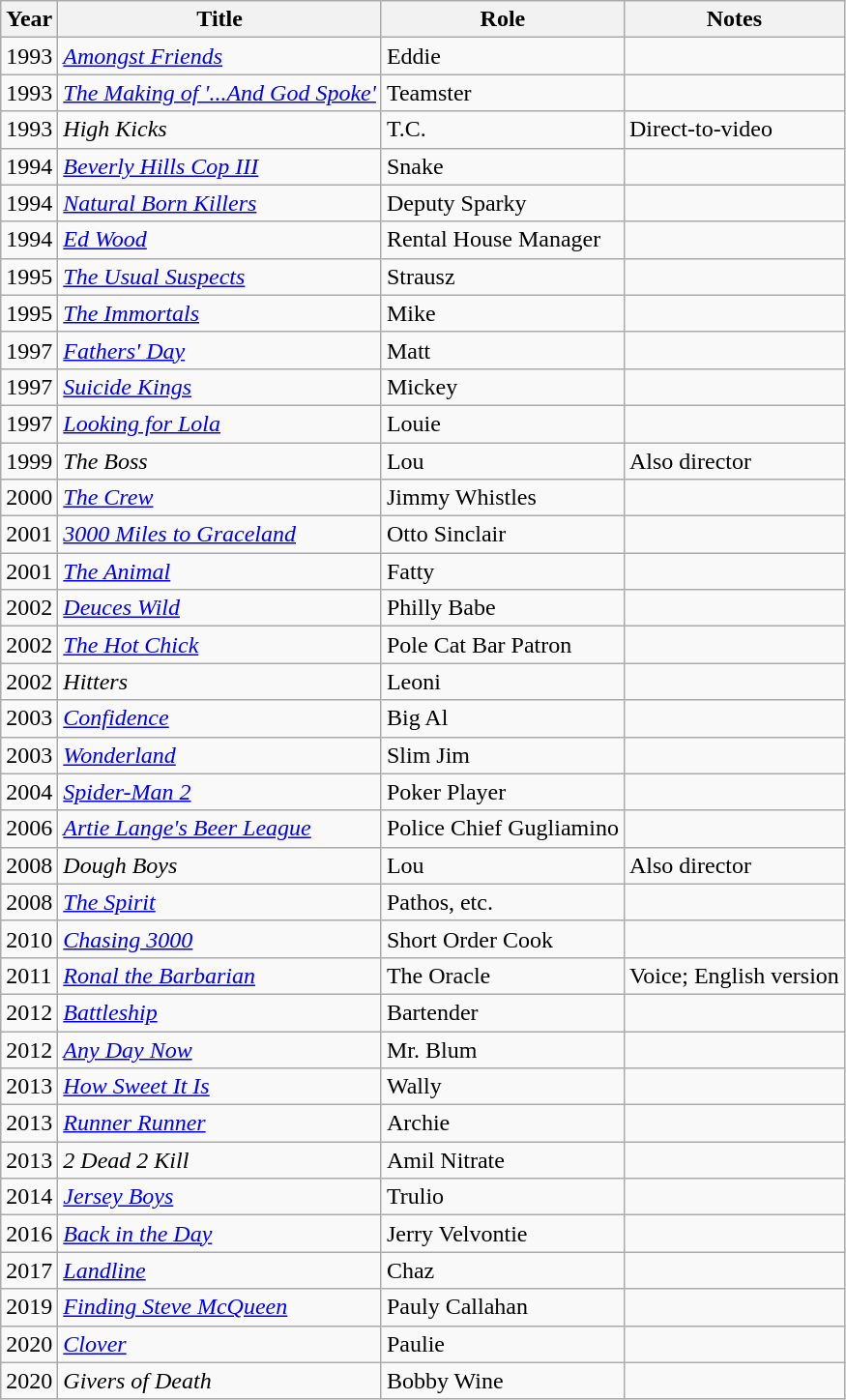<table class="wikitable sortable">
<tr>
<th>Year</th>
<th>Title</th>
<th>Role</th>
<th>Notes</th>
</tr>
<tr>
<td>1993</td>
<td><em><a href='#'>Amongst Friends</a></em></td>
<td>Eddie</td>
<td></td>
</tr>
<tr>
<td>1993</td>
<td><em><a href='#'>The Making of '...And God Spoke'</a></em></td>
<td>Teamster</td>
<td></td>
</tr>
<tr>
<td>1993</td>
<td><em>High Kicks</em></td>
<td>T.C.</td>
<td>Direct-to-video</td>
</tr>
<tr>
<td>1994</td>
<td><em><a href='#'>Beverly Hills Cop III</a></em></td>
<td>Snake</td>
<td></td>
</tr>
<tr>
<td>1994</td>
<td><em><a href='#'>Natural Born Killers</a></em></td>
<td>Deputy Sparky</td>
<td></td>
</tr>
<tr>
<td>1994</td>
<td><a href='#'><em>Ed Wood</em></a></td>
<td>Rental House Manager</td>
<td></td>
</tr>
<tr>
<td>1995</td>
<td><em><a href='#'>The Usual Suspects</a></em></td>
<td>Strausz</td>
<td></td>
</tr>
<tr>
<td>1995</td>
<td><a href='#'><em>The Immortals</em></a></td>
<td>Mike</td>
<td></td>
</tr>
<tr>
<td>1997</td>
<td><a href='#'><em>Fathers' Day</em></a></td>
<td>Matt</td>
<td></td>
</tr>
<tr>
<td>1997</td>
<td><em><a href='#'>Suicide Kings</a></em></td>
<td>Mickey</td>
<td></td>
</tr>
<tr>
<td>1997</td>
<td><em><a href='#'>Looking for Lola</a></em></td>
<td>Louie</td>
<td></td>
</tr>
<tr>
<td>1999</td>
<td><em>The Boss</em></td>
<td>Lou</td>
<td>Also director</td>
</tr>
<tr>
<td>2000</td>
<td><a href='#'><em>The Crew</em></a></td>
<td>Jimmy Whistles</td>
<td></td>
</tr>
<tr>
<td>2001</td>
<td><em><a href='#'>3000 Miles to Graceland</a></em></td>
<td>Otto Sinclair</td>
<td></td>
</tr>
<tr>
<td>2001</td>
<td><em><a href='#'>The Animal</a></em></td>
<td>Fatty</td>
<td></td>
</tr>
<tr>
<td>2002</td>
<td><em><a href='#'>Deuces Wild</a></em></td>
<td>Philly Babe</td>
<td></td>
</tr>
<tr>
<td>2002</td>
<td><em><a href='#'>The Hot Chick</a></em></td>
<td>Pole Cat Bar Patron</td>
<td></td>
</tr>
<tr>
<td>2002</td>
<td><em>Hitters</em></td>
<td>Leoni</td>
<td></td>
</tr>
<tr>
<td>2003</td>
<td><a href='#'><em>Confidence</em></a></td>
<td>Big Al</td>
<td></td>
</tr>
<tr>
<td>2003</td>
<td><a href='#'><em>Wonderland</em></a></td>
<td>Slim Jim</td>
<td></td>
</tr>
<tr>
<td>2004</td>
<td><em><a href='#'>Spider-Man 2</a></em></td>
<td>Poker Player</td>
<td></td>
</tr>
<tr>
<td>2006</td>
<td><em><a href='#'>Artie Lange's Beer League</a></em></td>
<td>Police Chief Gugliamino</td>
<td></td>
</tr>
<tr>
<td>2008</td>
<td><em>Dough Boys</em></td>
<td>Lou</td>
<td>Also director</td>
</tr>
<tr>
<td>2008</td>
<td><a href='#'><em>The Spirit</em></a></td>
<td>Pathos, etc.</td>
<td></td>
</tr>
<tr>
<td>2010</td>
<td><em><a href='#'>Chasing 3000</a></em></td>
<td>Short Order Cook</td>
<td></td>
</tr>
<tr>
<td>2011</td>
<td><em><a href='#'>Ronal the Barbarian</a></em></td>
<td>The Oracle</td>
<td>Voice; English version</td>
</tr>
<tr>
<td>2012</td>
<td><a href='#'><em>Battleship</em></a></td>
<td>Bartender</td>
<td></td>
</tr>
<tr>
<td>2012</td>
<td><a href='#'><em>Any Day Now</em></a></td>
<td>Mr. Blum</td>
<td></td>
</tr>
<tr>
<td>2013</td>
<td><a href='#'><em>How Sweet It Is</em></a></td>
<td>Wally</td>
<td></td>
</tr>
<tr>
<td>2013</td>
<td><em><a href='#'>Runner Runner</a></em></td>
<td>Archie</td>
<td></td>
</tr>
<tr>
<td>2013</td>
<td><em>2 Dead 2 Kill</em></td>
<td>Amil Nitrate</td>
<td></td>
</tr>
<tr>
<td>2014</td>
<td><a href='#'><em>Jersey Boys</em></a></td>
<td>Trulio</td>
<td></td>
</tr>
<tr>
<td>2016</td>
<td><a href='#'><em>Back in the Day</em></a></td>
<td>Jerry Velvontie</td>
<td></td>
</tr>
<tr>
<td>2017</td>
<td><a href='#'><em>Landline</em></a></td>
<td>Chaz</td>
<td></td>
</tr>
<tr>
<td>2019</td>
<td><em><a href='#'>Finding Steve McQueen</a></em></td>
<td>Pauly Callahan</td>
<td></td>
</tr>
<tr>
<td>2020</td>
<td><a href='#'><em>Clover</em></a></td>
<td>Paulie</td>
<td></td>
</tr>
<tr>
<td>2020</td>
<td><em>Givers of Death</em></td>
<td>Bobby Wine</td>
<td></td>
</tr>
</table>
